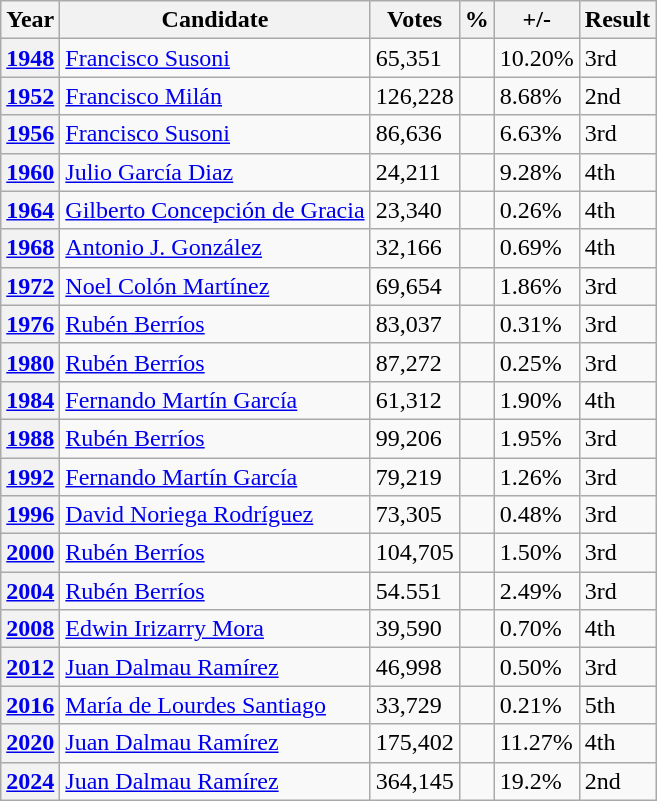<table class="wikitable">
<tr>
<th>Year</th>
<th>Candidate</th>
<th>Votes</th>
<th>%</th>
<th>+/-</th>
<th>Result</th>
</tr>
<tr>
<th><a href='#'>1948</a></th>
<td><a href='#'>Francisco Susoni</a></td>
<td>65,351</td>
<td></td>
<td> 10.20%</td>
<td>3rd</td>
</tr>
<tr>
<th><a href='#'>1952</a></th>
<td><a href='#'>Francisco Milán</a></td>
<td>126,228</td>
<td></td>
<td> 8.68%</td>
<td>2nd</td>
</tr>
<tr>
<th><a href='#'>1956</a></th>
<td><a href='#'>Francisco Susoni</a></td>
<td>86,636</td>
<td></td>
<td> 6.63%</td>
<td>3rd</td>
</tr>
<tr>
<th><a href='#'>1960</a></th>
<td><a href='#'>Julio García Diaz</a></td>
<td>24,211</td>
<td></td>
<td> 9.28%</td>
<td>4th</td>
</tr>
<tr>
<th><a href='#'>1964</a></th>
<td><a href='#'>Gilberto Concepción de Gracia</a></td>
<td>23,340</td>
<td></td>
<td> 0.26%</td>
<td>4th</td>
</tr>
<tr>
<th><a href='#'>1968</a></th>
<td><a href='#'>Antonio J. González</a></td>
<td>32,166</td>
<td></td>
<td> 0.69%</td>
<td>4th</td>
</tr>
<tr>
<th><a href='#'>1972</a></th>
<td><a href='#'>Noel Colón Martínez</a></td>
<td>69,654</td>
<td></td>
<td> 1.86%</td>
<td>3rd</td>
</tr>
<tr>
<th><a href='#'>1976</a></th>
<td><a href='#'>Rubén Berríos</a></td>
<td>83,037</td>
<td></td>
<td> 0.31%</td>
<td>3rd</td>
</tr>
<tr>
<th><a href='#'>1980</a></th>
<td><a href='#'>Rubén Berríos</a></td>
<td>87,272</td>
<td></td>
<td> 0.25%</td>
<td>3rd</td>
</tr>
<tr>
<th><a href='#'>1984</a></th>
<td><a href='#'>Fernando Martín García</a></td>
<td>61,312</td>
<td></td>
<td> 1.90%</td>
<td>4th</td>
</tr>
<tr>
<th><a href='#'>1988</a></th>
<td><a href='#'>Rubén Berríos</a></td>
<td>99,206</td>
<td></td>
<td> 1.95%</td>
<td>3rd</td>
</tr>
<tr>
<th><a href='#'>1992</a></th>
<td><a href='#'>Fernando Martín García</a></td>
<td>79,219</td>
<td></td>
<td> 1.26%</td>
<td>3rd</td>
</tr>
<tr>
<th><a href='#'>1996</a></th>
<td><a href='#'>David Noriega Rodríguez</a></td>
<td>73,305</td>
<td></td>
<td> 0.48%</td>
<td>3rd</td>
</tr>
<tr>
<th><a href='#'>2000</a></th>
<td><a href='#'>Rubén Berríos</a></td>
<td>104,705</td>
<td></td>
<td> 1.50%</td>
<td>3rd</td>
</tr>
<tr>
<th><a href='#'>2004</a></th>
<td><a href='#'>Rubén Berríos</a></td>
<td>54.551</td>
<td></td>
<td> 2.49%</td>
<td>3rd</td>
</tr>
<tr>
<th><a href='#'>2008</a></th>
<td><a href='#'>Edwin Irizarry Mora</a></td>
<td>39,590</td>
<td></td>
<td> 0.70%</td>
<td>4th</td>
</tr>
<tr>
<th><a href='#'>2012</a></th>
<td><a href='#'>Juan Dalmau Ramírez</a></td>
<td>46,998</td>
<td></td>
<td> 0.50%</td>
<td>3rd</td>
</tr>
<tr>
<th><a href='#'>2016</a></th>
<td><a href='#'>María de Lourdes Santiago</a></td>
<td>33,729</td>
<td></td>
<td> 0.21%</td>
<td>5th</td>
</tr>
<tr>
<th><a href='#'>2020</a></th>
<td><a href='#'>Juan Dalmau Ramírez</a></td>
<td>175,402</td>
<td></td>
<td> 11.27%</td>
<td>4th</td>
</tr>
<tr>
<th><a href='#'>2024</a></th>
<td><a href='#'>Juan Dalmau Ramírez</a></td>
<td>364,145</td>
<td></td>
<td> 19.2%</td>
<td>2nd</td>
</tr>
</table>
